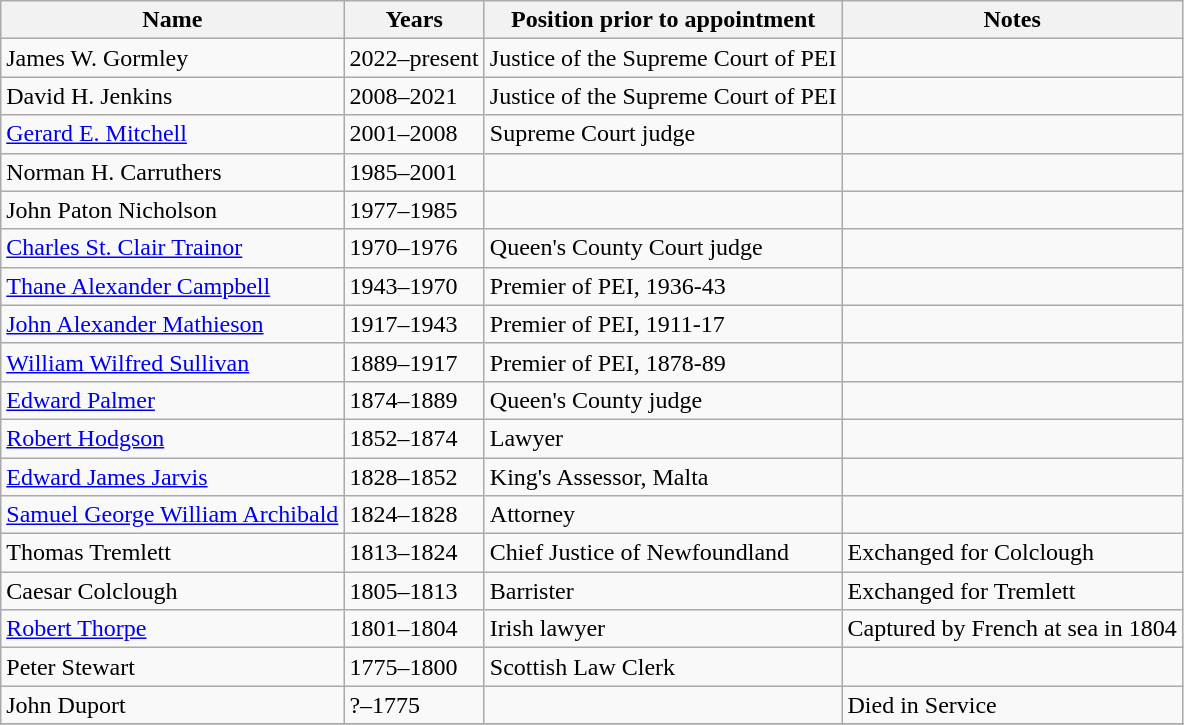<table class="wikitable">
<tr>
<th>Name</th>
<th>Years</th>
<th>Position prior to appointment</th>
<th>Notes</th>
</tr>
<tr>
<td>James W. Gormley</td>
<td>2022–present</td>
<td>Justice of the Supreme Court of PEI</td>
<td></td>
</tr>
<tr>
<td>David H. Jenkins</td>
<td>2008–2021</td>
<td>Justice of the Supreme Court of PEI</td>
<td></td>
</tr>
<tr>
<td><a href='#'>Gerard E. Mitchell</a></td>
<td>2001–2008</td>
<td>Supreme Court judge</td>
<td></td>
</tr>
<tr>
<td>Norman H. Carruthers</td>
<td>1985–2001</td>
<td></td>
<td></td>
</tr>
<tr>
<td>John Paton Nicholson</td>
<td>1977–1985</td>
<td></td>
<td></td>
</tr>
<tr>
<td><a href='#'>Charles St. Clair Trainor</a></td>
<td>1970–1976</td>
<td>Queen's County Court judge</td>
<td></td>
</tr>
<tr>
<td><a href='#'>Thane Alexander Campbell</a></td>
<td>1943–1970</td>
<td>Premier of PEI, 1936-43</td>
<td></td>
</tr>
<tr>
<td><a href='#'>John Alexander Mathieson</a></td>
<td>1917–1943</td>
<td>Premier of PEI, 1911-17</td>
<td></td>
</tr>
<tr>
<td><a href='#'>William Wilfred Sullivan</a></td>
<td>1889–1917</td>
<td>Premier of PEI, 1878-89</td>
<td></td>
</tr>
<tr>
<td><a href='#'>Edward Palmer</a></td>
<td>1874–1889</td>
<td>Queen's County judge</td>
<td></td>
</tr>
<tr>
<td><a href='#'>Robert Hodgson</a></td>
<td>1852–1874</td>
<td>Lawyer</td>
<td></td>
</tr>
<tr>
<td><a href='#'>Edward James Jarvis</a></td>
<td>1828–1852</td>
<td>King's Assessor, Malta</td>
<td></td>
</tr>
<tr>
<td><a href='#'>Samuel George William Archibald</a></td>
<td>1824–1828</td>
<td>Attorney</td>
<td></td>
</tr>
<tr>
<td>Thomas Tremlett </td>
<td>1813–1824</td>
<td>Chief Justice of Newfoundland</td>
<td>Exchanged for Colclough</td>
</tr>
<tr>
<td>Caesar Colclough </td>
<td>1805–1813</td>
<td>Barrister</td>
<td>Exchanged for Tremlett</td>
</tr>
<tr>
<td><a href='#'>Robert Thorpe</a></td>
<td>1801–1804</td>
<td>Irish lawyer</td>
<td>Captured by French at sea in 1804</td>
</tr>
<tr>
<td>Peter Stewart </td>
<td>1775–1800</td>
<td>Scottish Law Clerk</td>
<td></td>
</tr>
<tr>
<td>John Duport</td>
<td>?–1775</td>
<td></td>
<td>Died in Service</td>
</tr>
<tr>
</tr>
<tr>
</tr>
</table>
